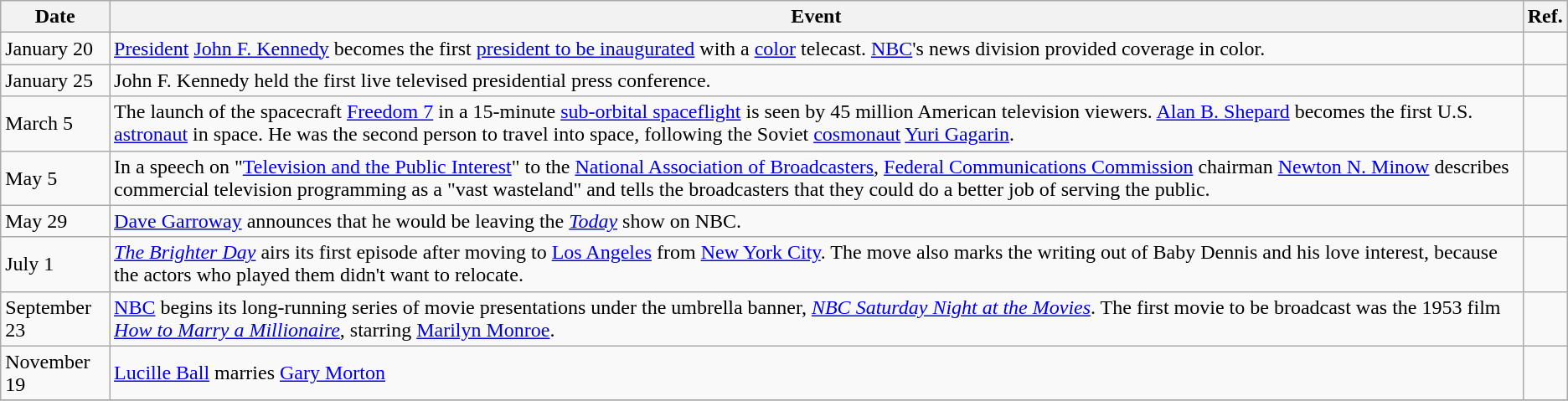<table class="wikitable sortable">
<tr>
<th>Date</th>
<th>Event</th>
<th>Ref.</th>
</tr>
<tr>
<td>January 20</td>
<td><a href='#'>President</a> <a href='#'>John F. Kennedy</a> becomes the first <a href='#'>president to be inaugurated</a> with a <a href='#'>color</a> telecast. <a href='#'>NBC</a>'s news division provided coverage in color.</td>
<td></td>
</tr>
<tr>
<td>January 25</td>
<td>John F. Kennedy held the first live televised presidential press conference.</td>
<td></td>
</tr>
<tr>
<td>March 5</td>
<td>The launch of the spacecraft <a href='#'>Freedom 7</a> in a 15-minute <a href='#'>sub-orbital spaceflight</a> is seen by 45 million American television viewers. <a href='#'>Alan B. Shepard</a> becomes the first U.S. <a href='#'>astronaut</a> in space. He was the second person to travel into space, following the Soviet <a href='#'>cosmonaut</a> <a href='#'>Yuri Gagarin</a>. </td>
<td></td>
</tr>
<tr>
<td>May 5</td>
<td>In a speech on "<a href='#'>Television and the Public Interest</a>" to the <a href='#'>National Association of Broadcasters</a>, <a href='#'>Federal Communications Commission</a> chairman <a href='#'>Newton N. Minow</a> describes commercial television programming as a "vast wasteland" and tells the broadcasters that they could do a better job of serving the public.</td>
<td></td>
</tr>
<tr>
<td>May 29</td>
<td><a href='#'>Dave Garroway</a> announces that he would be leaving the <em><a href='#'>Today</a></em> show on NBC.</td>
<td></td>
</tr>
<tr>
<td>July 1</td>
<td><em><a href='#'>The Brighter Day</a></em> airs its first episode after moving to <a href='#'>Los Angeles</a> from <a href='#'>New York City</a>. The move also marks the writing out of Baby Dennis and his love interest, because the actors who played them didn't want to relocate.</td>
<td></td>
</tr>
<tr>
<td>September 23</td>
<td><a href='#'>NBC</a> begins its long-running series of movie presentations under the umbrella banner, <em><a href='#'>NBC Saturday Night at the Movies</a></em>. The first movie to be broadcast was the 1953 film <em><a href='#'>How to Marry a Millionaire</a></em>, starring <a href='#'>Marilyn Monroe</a>.</td>
<td></td>
</tr>
<tr>
<td>November 19</td>
<td><a href='#'>Lucille Ball</a> marries <a href='#'>Gary Morton</a></td>
<td></td>
</tr>
<tr>
</tr>
</table>
